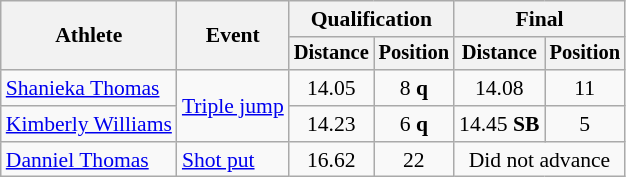<table class=wikitable style="font-size:90%">
<tr>
<th rowspan="2">Athlete</th>
<th rowspan="2">Event</th>
<th colspan="2">Qualification</th>
<th colspan="2">Final</th>
</tr>
<tr style="font-size:95%">
<th>Distance</th>
<th>Position</th>
<th>Distance</th>
<th>Position</th>
</tr>
<tr style=text-align:center>
<td style=text-align:left><a href='#'>Shanieka Thomas</a></td>
<td style=text-align:left rowspan=2><a href='#'>Triple jump</a></td>
<td>14.05</td>
<td>8 <strong>q</strong></td>
<td>14.08</td>
<td>11</td>
</tr>
<tr style=text-align:center>
<td style=text-align:left><a href='#'>Kimberly Williams</a></td>
<td>14.23</td>
<td>6 <strong>q</strong></td>
<td>14.45 <strong>SB</strong></td>
<td>5</td>
</tr>
<tr style=text-align:center>
<td style=text-align:left><a href='#'>Danniel Thomas</a></td>
<td style=text-align:left><a href='#'>Shot put</a></td>
<td>16.62</td>
<td>22</td>
<td colspan=2>Did not advance</td>
</tr>
</table>
